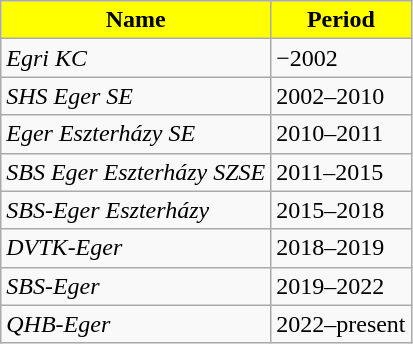<table class="wikitable" style="text-align: left">
<tr>
<th style="color:black; background:yellow">Name</th>
<th style="color:black; background:yellow">Period</th>
</tr>
<tr>
<td align=left><em>Egri KC</em></td>
<td>−2002</td>
</tr>
<tr>
<td align=left><em>SHS Eger SE</em></td>
<td>2002–2010</td>
</tr>
<tr>
<td align=left><em>Eger Eszterházy SE</em></td>
<td>2010–2011</td>
</tr>
<tr>
<td align=left><em>SBS Eger Eszterházy SZSE</em></td>
<td>2011–2015</td>
</tr>
<tr>
<td align=left><em>SBS-Eger Eszterházy</em></td>
<td>2015–2018</td>
</tr>
<tr>
<td align=left><em>DVTK-Eger</em></td>
<td>2018–2019</td>
</tr>
<tr>
<td align=left><em>SBS-Eger</em></td>
<td>2019–2022</td>
</tr>
<tr>
<td align=left><em>QHB-Eger</em></td>
<td>2022–present</td>
</tr>
</table>
